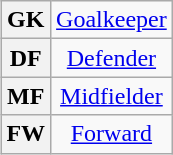<table class="wikitable plainrowheaders" style="text-align:center;margin-left:1em;float:right">
<tr>
<th>GK</th>
<td colspan=3><a href='#'>Goalkeeper</a></td>
</tr>
<tr>
<th>DF</th>
<td><a href='#'>Defender</a></td>
</tr>
<tr>
<th>MF</th>
<td><a href='#'>Midfielder</a></td>
</tr>
<tr>
<th>FW</th>
<td colspan=3><a href='#'>Forward</a></td>
</tr>
</table>
